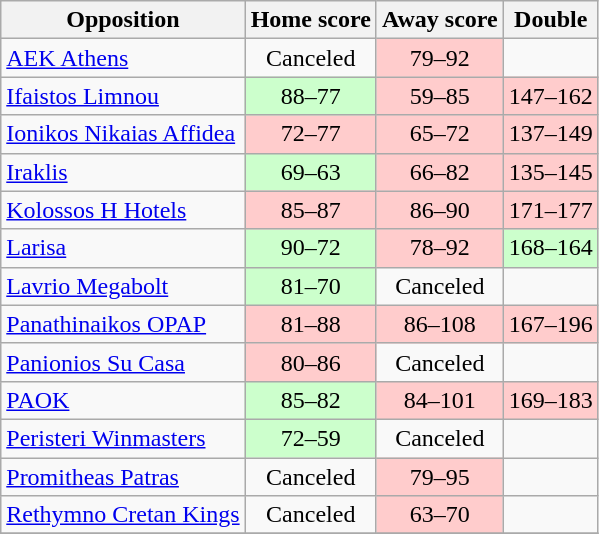<table class="wikitable" style="text-align: center;">
<tr>
<th>Opposition</th>
<th>Home score</th>
<th>Away score</th>
<th>Double</th>
</tr>
<tr>
<td align="left"><a href='#'>AEK Athens</a></td>
<td>Canceled</td>
<td bgcolor=#fcc>79–92</td>
<td></td>
</tr>
<tr>
<td align="left"><a href='#'>Ifaistos Limnou</a></td>
<td bgcolor=#cfc>88–77</td>
<td bgcolor=#fcc>59–85</td>
<td bgcolor=#fcc>147–162</td>
</tr>
<tr>
<td align="left"><a href='#'>Ionikos Nikaias Affidea</a></td>
<td bgcolor=#fcc>72–77</td>
<td bgcolor=#fcc>65–72</td>
<td bgcolor=#fcc>137–149</td>
</tr>
<tr>
<td align="left"><a href='#'>Iraklis</a></td>
<td bgcolor=#cfc>69–63</td>
<td bgcolor=#fcc>66–82</td>
<td bgcolor=#fcc>135–145</td>
</tr>
<tr>
<td align="left"><a href='#'>Kolossos H Hotels</a></td>
<td bgcolor=#fcc>85–87</td>
<td bgcolor=#fcc>86–90</td>
<td bgcolor=#fcc>171–177</td>
</tr>
<tr>
<td align="left"><a href='#'>Larisa</a></td>
<td bgcolor=#cfc>90–72</td>
<td bgcolor=#fcc>78–92</td>
<td bgcolor=#cfc>168–164</td>
</tr>
<tr>
<td align="left"><a href='#'>Lavrio Megabolt</a></td>
<td bgcolor=#cfc>81–70</td>
<td>Canceled</td>
<td></td>
</tr>
<tr>
<td align="left"><a href='#'>Panathinaikos OPAP</a></td>
<td bgcolor=#fcc>81–88</td>
<td bgcolor=#fcc>86–108</td>
<td bgcolor=#fcc>167–196</td>
</tr>
<tr>
<td align="left"><a href='#'>Panionios Su Casa</a></td>
<td bgcolor=#fcc>80–86</td>
<td>Canceled</td>
<td></td>
</tr>
<tr>
<td align="left"><a href='#'>PAOK</a></td>
<td bgcolor=#cfc>85–82</td>
<td bgcolor=#fcc>84–101</td>
<td bgcolor=#fcc>169–183</td>
</tr>
<tr>
<td align="left"><a href='#'>Peristeri Winmasters</a></td>
<td bgcolor=#cfc>72–59</td>
<td>Canceled</td>
<td></td>
</tr>
<tr>
<td align="left"><a href='#'>Promitheas Patras</a></td>
<td>Canceled</td>
<td bgcolor=#fcc>79–95</td>
<td></td>
</tr>
<tr>
<td align="left"><a href='#'>Rethymno Cretan Kings</a></td>
<td>Canceled</td>
<td bgcolor=#fcc>63–70</td>
<td></td>
</tr>
<tr>
</tr>
</table>
